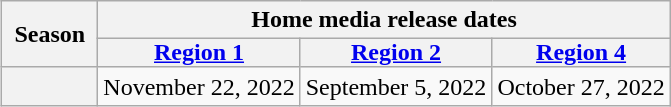<table class="wikitable plainrowheaders" style="float:right; text-align:center; margin:10px;">
<tr>
<th scope="col" style="padding:0 8px;" rowspan="2">Season</th>
<th scope="col" colspan="3">Home media release dates</th>
</tr>
<tr>
<th scope="col" style="padding: 0 8px"><a href='#'>Region 1</a></th>
<th scope="col" style="padding: 0 8px"><a href='#'>Region 2</a></th>
<th scope="col" style="padding: 0 8px"><a href='#'>Region 4</a></th>
</tr>
<tr>
<th></th>
<td>November 22, 2022</td>
<td>September 5, 2022</td>
<td>October 27, 2022</td>
</tr>
</table>
